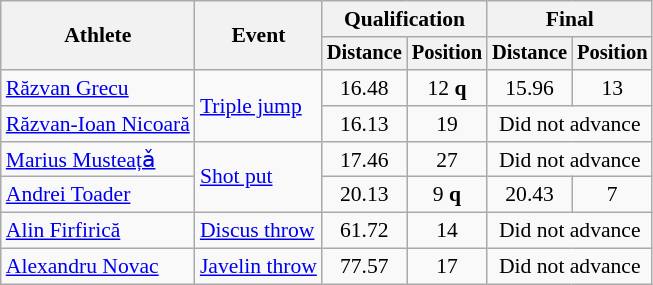<table class=wikitable style=font-size:90%>
<tr>
<th rowspan=2>Athlete</th>
<th rowspan=2>Event</th>
<th colspan=2>Qualification</th>
<th colspan=2>Final</th>
</tr>
<tr style=font-size:95%>
<th>Distance</th>
<th>Position</th>
<th>Distance</th>
<th>Position</th>
</tr>
<tr align=center>
<td align=left><a href='#'>Răzvan Grecu</a></td>
<td align=left rowspan=2><a href='#'>Triple jump</a></td>
<td>16.48 </td>
<td>12 <strong>q</strong></td>
<td>15.96</td>
<td>13</td>
</tr>
<tr align=center>
<td align=left><a href='#'>Răzvan-Ioan Nicoară</a></td>
<td>16.13</td>
<td>19</td>
<td colspan=2>Did not advance</td>
</tr>
<tr align=center>
<td align=left><a href='#'>Marius Musteațǎ</a></td>
<td align=left rowspan=2><a href='#'>Shot put</a></td>
<td>17.46</td>
<td>27</td>
<td colspan=2>Did not advance</td>
</tr>
<tr align=center>
<td align=left><a href='#'>Andrei Toader</a></td>
<td>20.13</td>
<td>9 <strong>q</strong></td>
<td>20.43</td>
<td>7</td>
</tr>
<tr align=center>
<td align=left><a href='#'>Alin Firfirică</a></td>
<td align=left><a href='#'>Discus throw</a></td>
<td>61.72</td>
<td>14</td>
<td colspan=2>Did not advance</td>
</tr>
<tr align=center>
<td align=left><a href='#'>Alexandru Novac</a></td>
<td align=left><a href='#'>Javelin throw</a></td>
<td>77.57</td>
<td>17</td>
<td colspan=2>Did not advance</td>
</tr>
</table>
